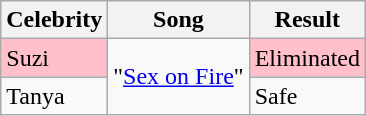<table class="wikitable sortable collapsed">
<tr>
<th>Celebrity</th>
<th>Song</th>
<th>Result</th>
</tr>
<tr>
<td style="background:pink;">Suzi</td>
<td rowspan=2>"<a href='#'>Sex on Fire</a>"</td>
<td style="background:pink;">Eliminated</td>
</tr>
<tr>
<td>Tanya</td>
<td>Safe</td>
</tr>
</table>
